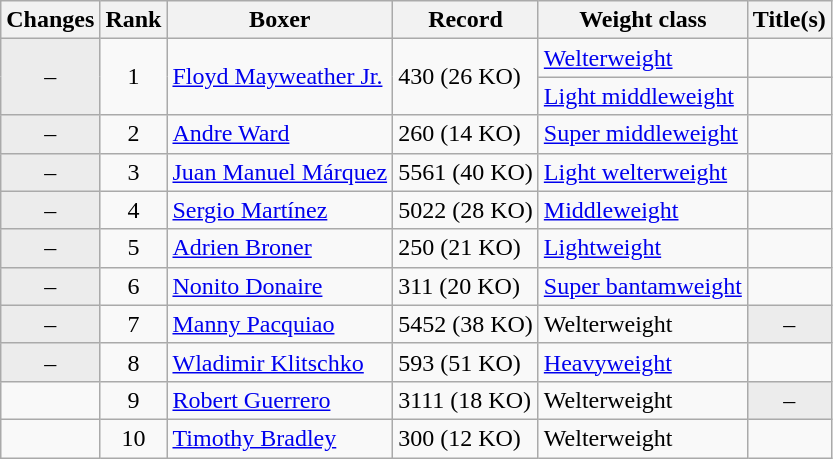<table class="wikitable ">
<tr>
<th>Changes</th>
<th>Rank</th>
<th>Boxer</th>
<th>Record</th>
<th>Weight class</th>
<th>Title(s)</th>
</tr>
<tr>
<td rowspan=2 align=center bgcolor=#ECECEC>–</td>
<td rowspan=2 align=center>1</td>
<td rowspan=2><a href='#'>Floyd Mayweather Jr.</a></td>
<td rowspan=2>430 (26 KO)</td>
<td><a href='#'>Welterweight</a></td>
<td></td>
</tr>
<tr>
<td><a href='#'>Light middleweight</a></td>
<td></td>
</tr>
<tr>
<td align=center bgcolor=#ECECEC>–</td>
<td align=center>2</td>
<td><a href='#'>Andre Ward</a></td>
<td>260 (14 KO)</td>
<td><a href='#'>Super middleweight</a></td>
<td></td>
</tr>
<tr>
<td align=center bgcolor=#ECECEC>–</td>
<td align=center>3</td>
<td><a href='#'>Juan Manuel Márquez</a></td>
<td>5561 (40 KO)</td>
<td><a href='#'>Light welterweight</a></td>
<td></td>
</tr>
<tr>
<td align=center bgcolor=#ECECEC>–</td>
<td align=center>4</td>
<td><a href='#'>Sergio Martínez</a></td>
<td>5022 (28 KO)</td>
<td><a href='#'>Middleweight</a></td>
<td></td>
</tr>
<tr>
<td align=center bgcolor=#ECECEC>–</td>
<td align=center>5</td>
<td><a href='#'>Adrien Broner</a></td>
<td>250 (21 KO)</td>
<td><a href='#'>Lightweight</a></td>
<td></td>
</tr>
<tr>
<td align=center bgcolor=#ECECEC>–</td>
<td align=center>6</td>
<td><a href='#'>Nonito Donaire</a></td>
<td>311 (20 KO)</td>
<td><a href='#'>Super bantamweight</a></td>
<td></td>
</tr>
<tr>
<td align=center bgcolor=#ECECEC>–</td>
<td align=center>7</td>
<td><a href='#'>Manny Pacquiao</a></td>
<td>5452 (38 KO)</td>
<td>Welterweight</td>
<td align=center bgcolor=#ECECEC data-sort-value="Z">–</td>
</tr>
<tr>
<td align=center bgcolor=#ECECEC>–</td>
<td align=center>8</td>
<td><a href='#'>Wladimir Klitschko</a></td>
<td>593 (51 KO)</td>
<td><a href='#'>Heavyweight</a></td>
<td></td>
</tr>
<tr>
<td align=center></td>
<td align=center>9</td>
<td><a href='#'>Robert Guerrero</a></td>
<td>3111 (18 KO)</td>
<td>Welterweight</td>
<td align=center bgcolor=#ECECEC data-sort-value="Z">–</td>
</tr>
<tr>
<td align=center></td>
<td align=center>10</td>
<td><a href='#'>Timothy Bradley</a></td>
<td>300 (12 KO)</td>
<td>Welterweight</td>
<td></td>
</tr>
</table>
